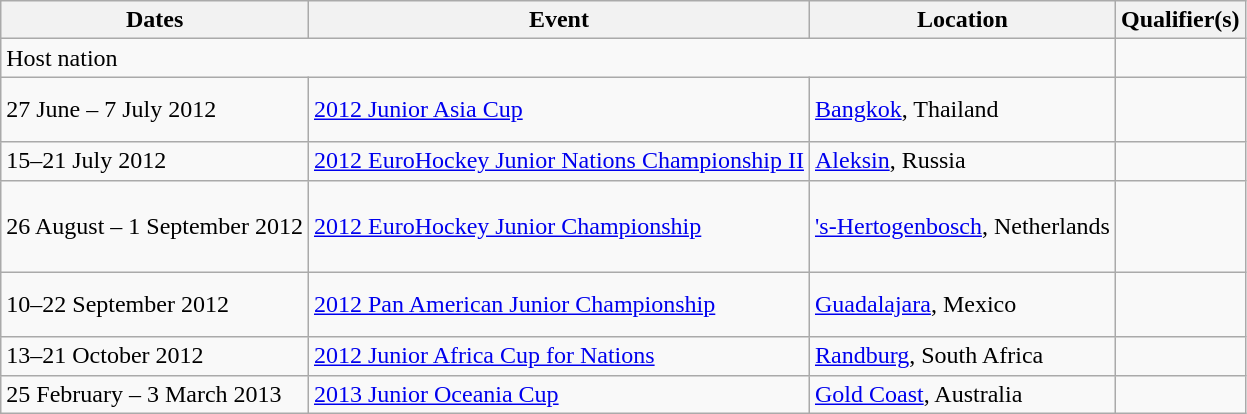<table class=wikitable>
<tr>
<th>Dates</th>
<th>Event</th>
<th>Location</th>
<th>Qualifier(s)</th>
</tr>
<tr>
<td colspan=3>Host nation</td>
<td></td>
</tr>
<tr>
<td>27 June – 7 July 2012</td>
<td><a href='#'>2012 Junior Asia Cup</a></td>
<td><a href='#'>Bangkok</a>, Thailand</td>
<td><br><br></td>
</tr>
<tr>
<td>15–21 July 2012</td>
<td><a href='#'>2012 EuroHockey Junior Nations Championship II</a></td>
<td><a href='#'>Aleksin</a>, Russia</td>
<td></td>
</tr>
<tr>
<td>26 August – 1 September 2012</td>
<td><a href='#'>2012 EuroHockey Junior Championship</a></td>
<td><a href='#'>'s-Hertogenbosch</a>, Netherlands</td>
<td><br><br><br></td>
</tr>
<tr>
<td>10–22 September 2012</td>
<td><a href='#'>2012 Pan American Junior Championship</a></td>
<td><a href='#'>Guadalajara</a>, Mexico</td>
<td><br><br></td>
</tr>
<tr>
<td>13–21 October 2012</td>
<td><a href='#'>2012 Junior Africa Cup for Nations</a></td>
<td><a href='#'>Randburg</a>, South Africa</td>
<td><br></td>
</tr>
<tr>
<td>25 February – 3 March 2013</td>
<td><a href='#'>2013 Junior Oceania Cup</a></td>
<td><a href='#'>Gold Coast</a>, Australia</td>
<td><br></td>
</tr>
</table>
